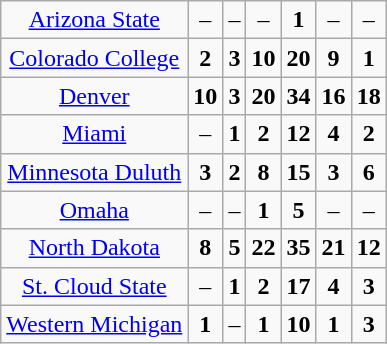<table class="wikitable sortable" style="text-align: center;">
<tr>
<td><a href='#'>Arizona State</a></td>
<td>–</td>
<td>–</td>
<td>–</td>
<td><strong>1</strong><br></td>
<td>–</td>
<td>–</td>
</tr>
<tr>
<td><a href='#'>Colorado College</a></td>
<td><strong>2</strong><br></td>
<td><strong>3</strong><br></td>
<td><strong>10</strong><br></td>
<td><strong>20</strong><br></td>
<td><strong>9</strong><br></td>
<td><strong>1</strong><br></td>
</tr>
<tr>
<td><a href='#'>Denver</a></td>
<td><strong>10</strong><br></td>
<td><strong>3</strong><br></td>
<td><strong>20</strong><br></td>
<td><strong>34</strong><br></td>
<td><strong>16</strong><br></td>
<td><strong>18</strong><br></td>
</tr>
<tr>
<td><a href='#'>Miami</a></td>
<td>–</td>
<td><strong>1</strong><br></td>
<td><strong>2</strong><br></td>
<td><strong>12</strong><br></td>
<td><strong>4</strong><br></td>
<td><strong>2</strong><br></td>
</tr>
<tr>
<td><a href='#'>Minnesota Duluth</a></td>
<td><strong>3</strong><br></td>
<td><strong>2</strong><br></td>
<td><strong>8</strong><br></td>
<td><strong>15</strong><br></td>
<td><strong>3</strong><br></td>
<td><strong>6</strong><br></td>
</tr>
<tr>
<td><a href='#'>Omaha</a></td>
<td>–</td>
<td>–</td>
<td><strong>1</strong><br></td>
<td><strong>5</strong><br></td>
<td>–</td>
<td>–</td>
</tr>
<tr>
<td><a href='#'>North Dakota</a></td>
<td><strong>8</strong><br></td>
<td><strong>5</strong><br></td>
<td><strong>22</strong><br></td>
<td><strong>35</strong><br></td>
<td><strong>21</strong><br></td>
<td><strong>12</strong><br></td>
</tr>
<tr>
<td><a href='#'>St. Cloud State</a></td>
<td>–</td>
<td><strong>1</strong><br></td>
<td><strong>2</strong><br></td>
<td><strong>17</strong><br></td>
<td><strong>4</strong><br></td>
<td><strong>3</strong><br></td>
</tr>
<tr>
<td><a href='#'>Western Michigan</a></td>
<td><strong>1</strong><br></td>
<td>–</td>
<td><strong>1</strong><br></td>
<td><strong>10</strong><br></td>
<td><strong>1</strong><br></td>
<td><strong>3</strong><br></td>
</tr>
</table>
